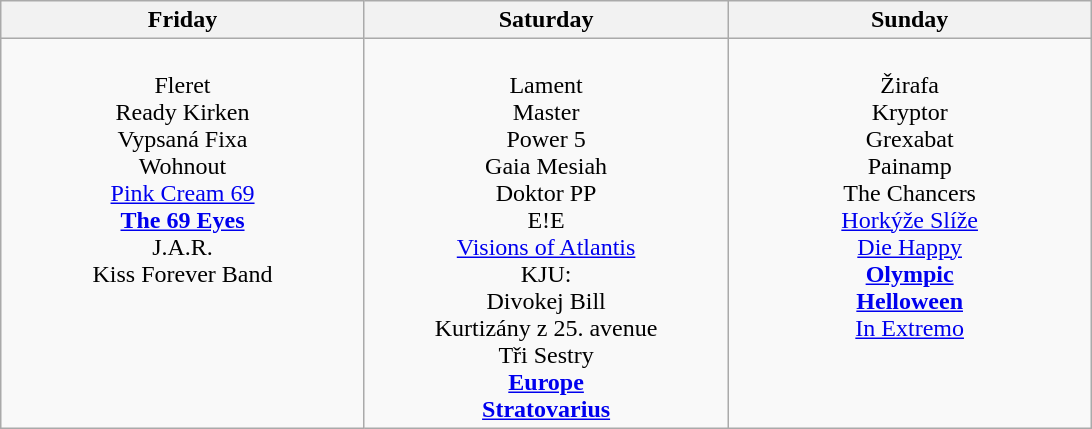<table class="wikitable">
<tr>
<th>Friday</th>
<th>Saturday</th>
<th>Sunday</th>
</tr>
<tr>
<td valign="top" align="center" width=235><br>Fleret <br>
Ready Kirken <br>
Vypsaná Fixa <br>
Wohnout <br>
<a href='#'>Pink Cream 69</a> <br>
<strong><a href='#'>The 69 Eyes</a></strong><br>
J.A.R.<br>
Kiss Forever Band<br></td>
<td valign="top" align="center" width=235><br>Lament <br>
Master<br>
Power 5<br>
Gaia Mesiah<br>
Doktor PP <br>
E!E<br>
<a href='#'>Visions of Atlantis</a><br>
KJU:<br>
Divokej Bill<br>
Kurtizány z 25. avenue<br>
Tři Sestry<br>
<strong><a href='#'>Europe</a></strong><br>
<strong><a href='#'>Stratovarius</a></strong><br></td>
<td valign="top" align="center" width=235><br>Žirafa <br>
Kryptor<br>
Grexabat<br>
Painamp<br>
The Chancers<br>
<a href='#'>Horkýže Slíže</a><br>
<a href='#'>Die Happy</a><br>
<strong><a href='#'>Olympic</a></strong><br>
<strong><a href='#'>Helloween</a></strong><br>
<a href='#'>In Extremo</a><br></td>
</tr>
</table>
